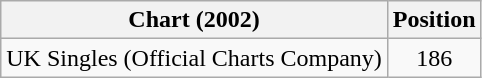<table class="wikitable">
<tr>
<th>Chart (2002)</th>
<th>Position</th>
</tr>
<tr>
<td>UK Singles (Official Charts Company)</td>
<td align="center">186</td>
</tr>
</table>
